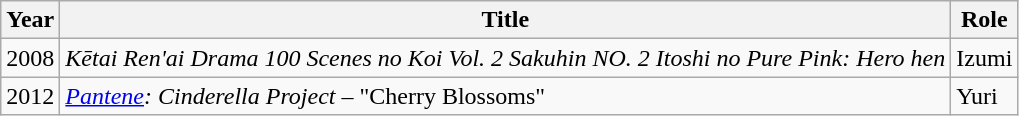<table class="wikitable">
<tr>
<th>Year</th>
<th>Title</th>
<th>Role</th>
</tr>
<tr>
<td>2008</td>
<td><em>Kētai Ren'ai Drama 100 Scenes no Koi Vol. 2 Sakuhin NO. 2 Itoshi no Pure Pink: Hero hen</em></td>
<td>Izumi</td>
</tr>
<tr>
<td>2012</td>
<td><em><a href='#'>Pantene</a>: Cinderella Project</em> – "Cherry Blossoms"</td>
<td>Yuri</td>
</tr>
</table>
